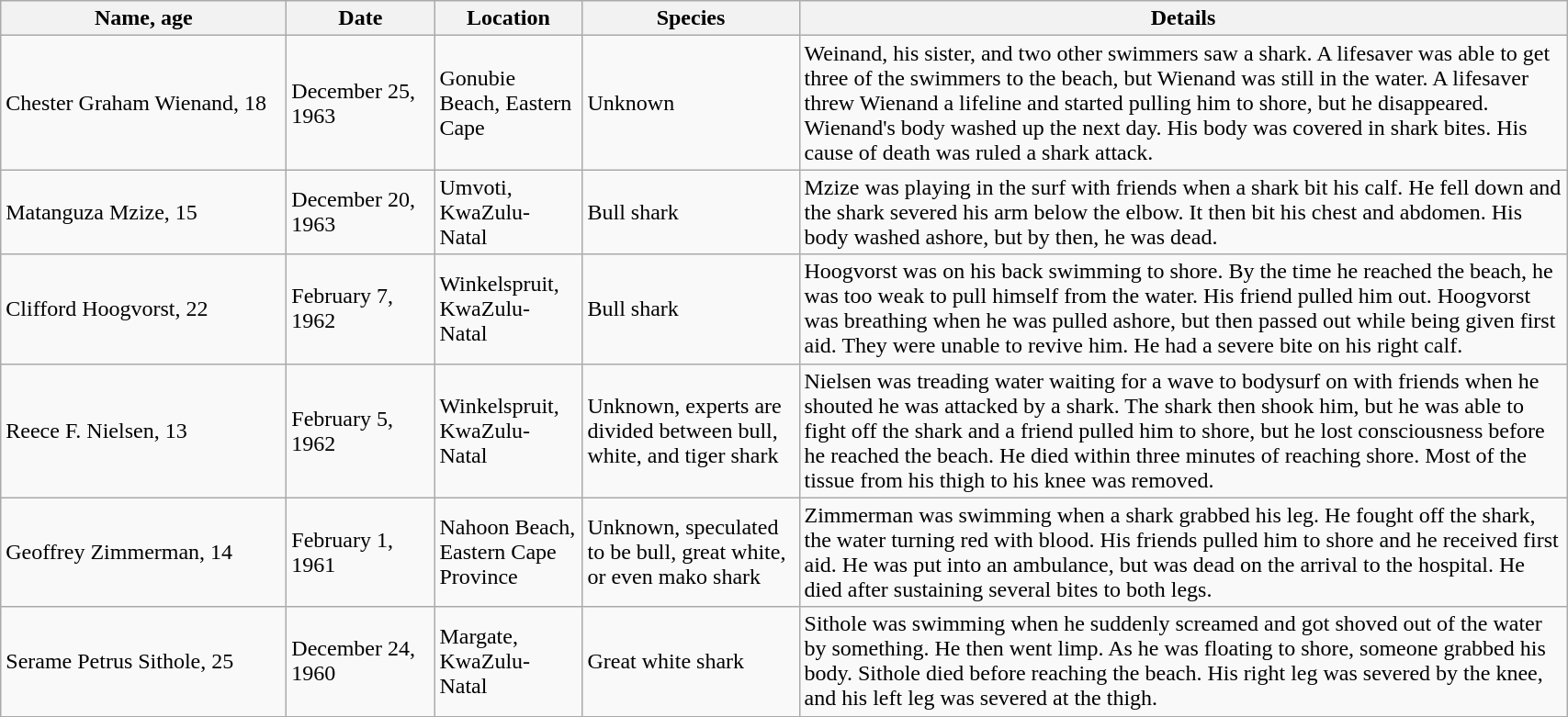<table class="wikitable">
<tr>
<th width="200">Name, age</th>
<th width="100">Date</th>
<th width="100">Location</th>
<th width="150">Species</th>
<th width="550">Details</th>
</tr>
<tr>
<td>Chester Graham Wienand, 18</td>
<td>December 25, 1963</td>
<td>Gonubie Beach, Eastern Cape</td>
<td>Unknown</td>
<td>Weinand, his sister, and two other swimmers saw a shark. A lifesaver was able to get three of the swimmers to the beach, but Wienand was still in the water. A lifesaver threw Wienand a lifeline and started pulling him to shore, but he disappeared. Wienand's body washed up the next day. His body was covered in shark bites. His cause of death was ruled a shark attack.</td>
</tr>
<tr>
<td>Matanguza Mzize, 15</td>
<td>December 20, 1963</td>
<td>Umvoti, KwaZulu-Natal</td>
<td>Bull shark</td>
<td>Mzize was playing in the surf with friends when a shark bit his calf. He fell down and the shark severed his arm below the elbow. It then bit his chest and abdomen. His body washed ashore, but by then, he was dead.</td>
</tr>
<tr>
<td>Clifford Hoogvorst, 22</td>
<td>February 7, 1962</td>
<td>Winkelspruit, KwaZulu-Natal</td>
<td>Bull shark</td>
<td>Hoogvorst was on his back swimming to shore. By the time he reached the beach, he was too weak to pull himself from the water. His friend pulled him out. Hoogvorst was breathing when he was pulled ashore, but then passed out while being given first aid. They were unable to revive him. He had a severe bite on his right calf.</td>
</tr>
<tr>
<td>Reece F. Nielsen, 13</td>
<td>February 5, 1962</td>
<td>Winkelspruit, KwaZulu-Natal</td>
<td>Unknown, experts are divided between bull, white, and tiger shark</td>
<td>Nielsen was treading water waiting for a wave to bodysurf on with friends when he shouted he was attacked by a shark. The shark then shook him, but he was able to fight off the shark and a friend pulled him to shore, but he lost consciousness before he reached the beach. He died within three minutes of reaching shore. Most of the tissue from his thigh to his knee was removed.</td>
</tr>
<tr>
<td>Geoffrey Zimmerman, 14</td>
<td>February 1, 1961</td>
<td>Nahoon Beach, Eastern Cape Province</td>
<td>Unknown, speculated to be bull, great white, or even mako shark</td>
<td>Zimmerman was swimming when a shark grabbed his leg. He fought off the shark, the water turning red with blood. His friends pulled him to shore and he received first aid. He was put into an ambulance, but was dead on the arrival to the hospital. He died after sustaining several bites to both legs.</td>
</tr>
<tr>
<td>Serame Petrus Sithole, 25</td>
<td>December 24, 1960</td>
<td>Margate, KwaZulu-Natal</td>
<td>Great white shark</td>
<td>Sithole was swimming when he suddenly screamed and got shoved out of the water by something. He then went limp. As he was floating to shore, someone grabbed his body. Sithole died before reaching the beach. His right leg was severed by the knee, and his left leg was severed at the thigh.</td>
</tr>
</table>
